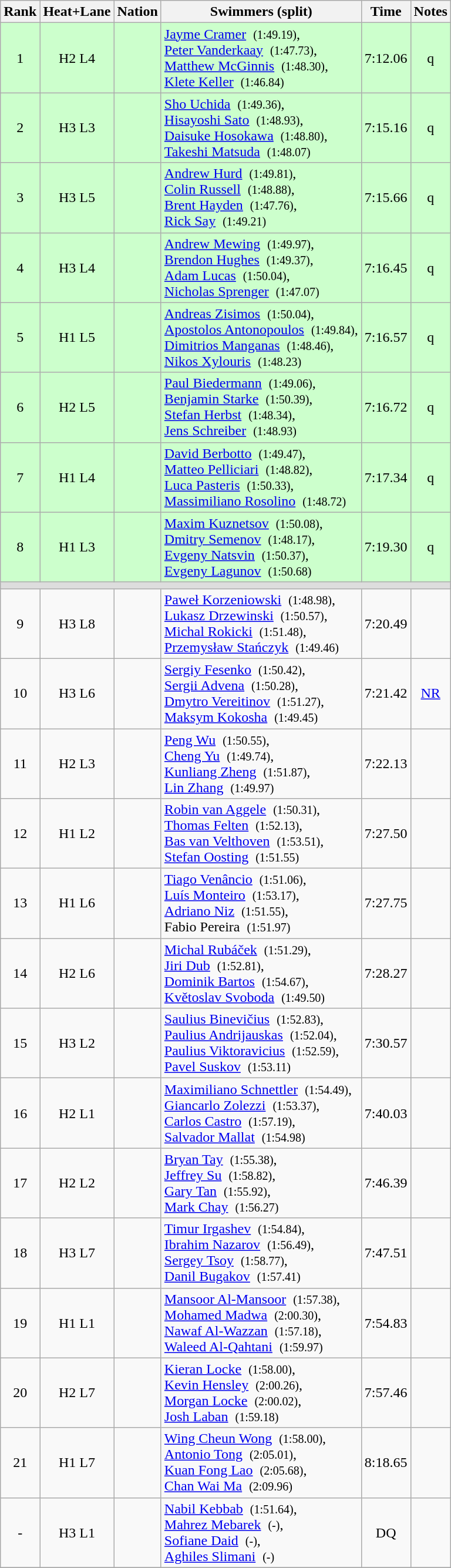<table class="wikitable sortable" style="text-align:center">
<tr>
<th>Rank</th>
<th>Heat+Lane</th>
<th>Nation</th>
<th>Swimmers (split)</th>
<th>Time</th>
<th>Notes</th>
</tr>
<tr bgcolor=ccffcc>
<td>1</td>
<td>H2 L4</td>
<td align=left></td>
<td align=left><a href='#'>Jayme Cramer</a>  <small>(1:49.19)</small>,<br> <a href='#'>Peter Vanderkaay</a>  <small>(1:47.73)</small>, <br> <a href='#'>Matthew McGinnis</a>  <small>(1:48.30)</small>,<br> <a href='#'>Klete Keller</a>  <small>(1:46.84)</small></td>
<td>7:12.06</td>
<td>q</td>
</tr>
<tr bgcolor=ccffcc>
<td>2</td>
<td>H3 L3</td>
<td align=left></td>
<td align=left><a href='#'>Sho Uchida</a>  <small>(1:49.36)</small>,<br> <a href='#'>Hisayoshi Sato</a>  <small>(1:48.93)</small>, <br> <a href='#'>Daisuke Hosokawa</a>  <small>(1:48.80)</small>,<br> <a href='#'>Takeshi Matsuda</a>  <small>(1:48.07)</small></td>
<td>7:15.16</td>
<td>q</td>
</tr>
<tr bgcolor=ccffcc>
<td>3</td>
<td>H3 L5</td>
<td align=left></td>
<td align=left><a href='#'>Andrew Hurd</a>  <small>(1:49.81)</small>,<br> <a href='#'>Colin Russell</a>  <small>(1:48.88)</small>, <br> <a href='#'>Brent Hayden</a>  <small>(1:47.76)</small>,<br> <a href='#'>Rick Say</a>  <small>(1:49.21)</small></td>
<td>7:15.66</td>
<td>q</td>
</tr>
<tr bgcolor=ccffcc>
<td>4</td>
<td>H3 L4</td>
<td align=left></td>
<td align=left><a href='#'>Andrew Mewing</a>  <small>(1:49.97)</small>,<br> <a href='#'>Brendon Hughes</a>  <small>(1:49.37)</small>, <br> <a href='#'>Adam Lucas</a>  <small>(1:50.04)</small>,<br> <a href='#'>Nicholas Sprenger</a>  <small>(1:47.07)</small></td>
<td>7:16.45</td>
<td>q</td>
</tr>
<tr bgcolor=ccffcc>
<td>5</td>
<td>H1 L5</td>
<td align=left></td>
<td align=left><a href='#'>Andreas Zisimos</a>  <small>(1:50.04)</small>,<br> <a href='#'>Apostolos Antonopoulos</a>  <small>(1:49.84)</small>, <br> <a href='#'>Dimitrios Manganas</a>  <small>(1:48.46)</small>,<br> <a href='#'>Nikos Xylouris</a>  <small>(1:48.23)</small></td>
<td>7:16.57</td>
<td>q</td>
</tr>
<tr bgcolor=ccffcc>
<td>6</td>
<td>H2 L5</td>
<td align=left></td>
<td align=left><a href='#'>Paul Biedermann</a>  <small>(1:49.06)</small>,<br> <a href='#'>Benjamin Starke</a>  <small>(1:50.39)</small>, <br> <a href='#'>Stefan Herbst</a>  <small>(1:48.34)</small>,<br> <a href='#'>Jens Schreiber</a>  <small>(1:48.93)</small></td>
<td>7:16.72</td>
<td>q</td>
</tr>
<tr bgcolor=ccffcc>
<td>7</td>
<td>H1 L4</td>
<td align=left></td>
<td align=left><a href='#'>David Berbotto</a>  <small>(1:49.47)</small>,<br> <a href='#'>Matteo Pelliciari</a>  <small>(1:48.82)</small>, <br> <a href='#'>Luca Pasteris</a>  <small>(1:50.33)</small>,<br> <a href='#'>Massimiliano Rosolino</a>  <small>(1:48.72)</small></td>
<td>7:17.34</td>
<td>q</td>
</tr>
<tr bgcolor=ccffcc>
<td>8</td>
<td>H1 L3</td>
<td align=left></td>
<td align=left><a href='#'>Maxim Kuznetsov</a>  <small>(1:50.08)</small>,<br> <a href='#'>Dmitry Semenov</a>  <small>(1:48.17)</small>, <br> <a href='#'>Evgeny Natsvin</a>  <small>(1:50.37)</small>,<br> <a href='#'>Evgeny Lagunov</a>  <small>(1:50.68)</small></td>
<td>7:19.30</td>
<td>q</td>
</tr>
<tr bgcolor=#DDDDDD>
<td colspan=6></td>
</tr>
<tr>
<td>9</td>
<td>H3 L8</td>
<td align=left></td>
<td align=left><a href='#'>Paweł Korzeniowski</a>  <small>(1:48.98)</small>,<br> <a href='#'>Lukasz Drzewinski</a>  <small>(1:50.57)</small>, <br> <a href='#'>Michal Rokicki</a>  <small>(1:51.48)</small>,<br> <a href='#'>Przemysław Stańczyk</a>  <small>(1:49.46)</small></td>
<td>7:20.49</td>
<td></td>
</tr>
<tr>
<td>10</td>
<td>H3 L6</td>
<td align=left></td>
<td align=left><a href='#'>Sergiy Fesenko</a>  <small>(1:50.42)</small>,<br> <a href='#'>Sergii Advena</a>  <small>(1:50.28)</small>, <br> <a href='#'>Dmytro Vereitinov</a>  <small>(1:51.27)</small>,<br> <a href='#'>Maksym Kokosha</a>  <small>(1:49.45)</small></td>
<td>7:21.42</td>
<td><a href='#'>NR</a></td>
</tr>
<tr>
<td>11</td>
<td>H2 L3</td>
<td align=left></td>
<td align=left><a href='#'>Peng Wu</a>  <small>(1:50.55)</small>,<br> <a href='#'>Cheng Yu</a>  <small>(1:49.74)</small>, <br> <a href='#'>Kunliang Zheng</a>  <small>(1:51.87)</small>,<br> <a href='#'>Lin Zhang</a>  <small>(1:49.97)</small></td>
<td>7:22.13</td>
<td></td>
</tr>
<tr>
<td>12</td>
<td>H1 L2</td>
<td align=left></td>
<td align=left><a href='#'>Robin van Aggele</a>  <small>(1:50.31)</small>,<br> <a href='#'>Thomas Felten</a>  <small>(1:52.13)</small>, <br> <a href='#'>Bas van Velthoven</a>  <small>(1:53.51)</small>,<br> <a href='#'>Stefan Oosting</a>  <small>(1:51.55)</small></td>
<td>7:27.50</td>
<td></td>
</tr>
<tr>
<td>13</td>
<td>H1 L6</td>
<td align=left></td>
<td align=left><a href='#'>Tiago Venâncio</a>  <small>(1:51.06)</small>,<br> <a href='#'>Luís Monteiro</a>  <small>(1:53.17)</small>, <br> <a href='#'>Adriano Niz</a>  <small>(1:51.55)</small>,<br> Fabio Pereira  <small>(1:51.97)</small></td>
<td>7:27.75</td>
<td></td>
</tr>
<tr>
<td>14</td>
<td>H2 L6</td>
<td align=left></td>
<td align=left><a href='#'>Michal Rubáček</a>  <small>(1:51.29)</small>,<br> <a href='#'>Jiri Dub</a>  <small>(1:52.81)</small>, <br> <a href='#'>Dominik Bartos</a>  <small>(1:54.67)</small>,<br> <a href='#'>Květoslav Svoboda</a>  <small>(1:49.50)</small></td>
<td>7:28.27</td>
<td></td>
</tr>
<tr>
<td>15</td>
<td>H3 L2</td>
<td align=left></td>
<td align=left><a href='#'>Saulius Binevičius</a>  <small>(1:52.83)</small>,<br> <a href='#'>Paulius Andrijauskas</a>  <small>(1:52.04)</small>, <br> <a href='#'>Paulius Viktoravicius</a>  <small>(1:52.59)</small>,<br> <a href='#'>Pavel Suskov</a>  <small>(1:53.11)</small></td>
<td>7:30.57</td>
<td></td>
</tr>
<tr>
<td>16</td>
<td>H2 L1</td>
<td align=left></td>
<td align=left><a href='#'>Maximiliano Schnettler</a>  <small>(1:54.49)</small>,<br> <a href='#'>Giancarlo Zolezzi</a>  <small>(1:53.37)</small>, <br> <a href='#'>Carlos Castro</a>  <small>(1:57.19)</small>,<br> <a href='#'>Salvador Mallat</a>  <small>(1:54.98)</small></td>
<td>7:40.03</td>
<td></td>
</tr>
<tr>
<td>17</td>
<td>H2 L2</td>
<td align=left></td>
<td align=left><a href='#'>Bryan Tay</a>  <small>(1:55.38)</small>,<br> <a href='#'>Jeffrey Su</a>  <small>(1:58.82)</small>, <br> <a href='#'>Gary Tan</a>  <small>(1:55.92)</small>,<br> <a href='#'>Mark Chay</a>  <small>(1:56.27)</small></td>
<td>7:46.39</td>
<td></td>
</tr>
<tr>
<td>18</td>
<td>H3 L7</td>
<td align=left></td>
<td align=left><a href='#'>Timur Irgashev</a>  <small>(1:54.84)</small>,<br> <a href='#'>Ibrahim Nazarov</a>  <small>(1:56.49)</small>, <br> <a href='#'>Sergey Tsoy</a>  <small>(1:58.77)</small>,<br> <a href='#'>Danil Bugakov</a>  <small>(1:57.41)</small></td>
<td>7:47.51</td>
<td></td>
</tr>
<tr>
<td>19</td>
<td>H1 L1</td>
<td align=left></td>
<td align=left><a href='#'>Mansoor Al-Mansoor</a>  <small>(1:57.38)</small>,<br> <a href='#'>Mohamed Madwa</a>  <small>(2:00.30)</small>, <br> <a href='#'>Nawaf Al-Wazzan</a>  <small>(1:57.18)</small>,<br> <a href='#'>Waleed Al-Qahtani</a>  <small>(1:59.97)</small></td>
<td>7:54.83</td>
<td></td>
</tr>
<tr>
<td>20</td>
<td>H2 L7</td>
<td align=left></td>
<td align=left><a href='#'>Kieran Locke</a>  <small>(1:58.00)</small>,<br> <a href='#'>Kevin Hensley</a>  <small>(2:00.26)</small>, <br> <a href='#'>Morgan Locke</a>  <small>(2:00.02)</small>,<br> <a href='#'>Josh Laban</a>  <small>(1:59.18)</small></td>
<td>7:57.46</td>
<td></td>
</tr>
<tr>
<td>21</td>
<td>H1 L7</td>
<td align=left></td>
<td align=left><a href='#'>Wing Cheun Wong</a>  <small>(1:58.00)</small>,<br> <a href='#'>Antonio Tong</a>  <small>(2:05.01)</small>, <br> <a href='#'>Kuan Fong Lao</a>  <small>(2:05.68)</small>,<br> <a href='#'>Chan Wai Ma</a>  <small>(2:09.96)</small></td>
<td>8:18.65</td>
<td></td>
</tr>
<tr>
<td>-</td>
<td>H3 L1</td>
<td align=left></td>
<td align=left><a href='#'>Nabil Kebbab</a>  <small>(1:51.64)</small>,<br> <a href='#'>Mahrez Mebarek</a>  <small>(-)</small>, <br> <a href='#'>Sofiane Daid</a>  <small>(-)</small>,<br> <a href='#'>Aghiles Slimani</a>  <small>(-)</small></td>
<td>DQ</td>
<td></td>
</tr>
<tr>
</tr>
</table>
